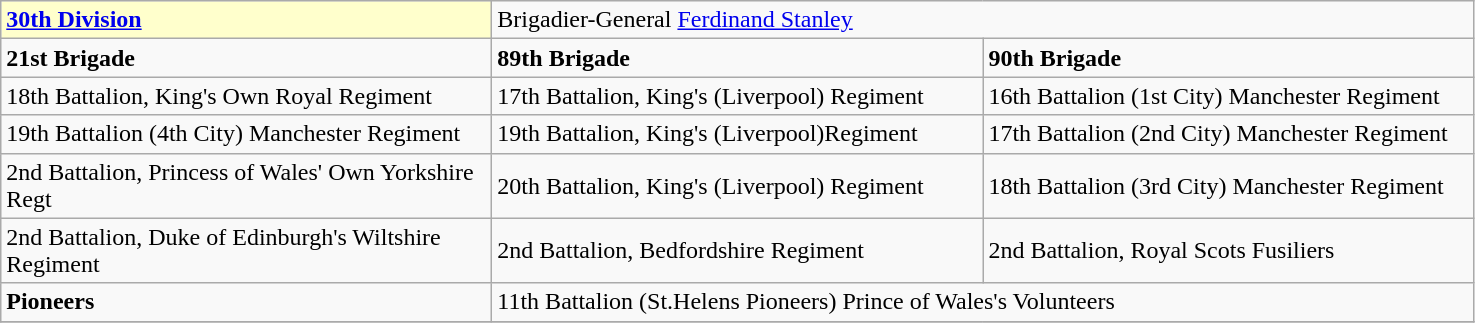<table class="wikitable">
<tr>
<td style="background:#FFFFCC;"><strong><a href='#'>30th Division</a>  </strong></td>
<td colspan="2">Brigadier-General <a href='#'>Ferdinand Stanley</a></td>
</tr>
<tr>
<td width="320pt"><strong>21st Brigade</strong></td>
<td width="320pt"><strong>89th Brigade</strong></td>
<td width="320pt"><strong>90th Brigade</strong></td>
</tr>
<tr>
<td>18th Battalion, King's Own Royal Regiment</td>
<td>17th Battalion, King's (Liverpool) Regiment</td>
<td>16th Battalion (1st City) Manchester Regiment</td>
</tr>
<tr>
<td>19th Battalion (4th City) Manchester Regiment</td>
<td>19th Battalion, King's (Liverpool)Regiment</td>
<td>17th Battalion (2nd City) Manchester Regiment</td>
</tr>
<tr>
<td>2nd Battalion, Princess of Wales' Own Yorkshire Regt</td>
<td>20th Battalion, King's (Liverpool) Regiment</td>
<td>18th Battalion (3rd City) Manchester Regiment</td>
</tr>
<tr>
<td>2nd Battalion, Duke of Edinburgh's Wiltshire Regiment</td>
<td>2nd Battalion, Bedfordshire Regiment</td>
<td>2nd Battalion, Royal Scots Fusiliers</td>
</tr>
<tr>
<td><strong>Pioneers</strong></td>
<td colspan="2">11th Battalion (St.Helens Pioneers) Prince of Wales's Volunteers</td>
</tr>
<tr>
</tr>
</table>
